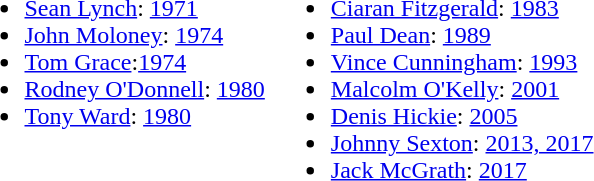<table>
<tr style="vertical-align:top">
<td><br><ul><li><a href='#'>Sean Lynch</a>: <a href='#'>1971</a></li><li><a href='#'>John Moloney</a>: <a href='#'>1974</a></li><li><a href='#'>Tom Grace</a>:<a href='#'>1974</a></li><li><a href='#'>Rodney O'Donnell</a>: <a href='#'>1980</a></li><li><a href='#'>Tony Ward</a>: <a href='#'>1980</a></li></ul></td>
<td><br><ul><li><a href='#'>Ciaran Fitzgerald</a>: <a href='#'>1983</a></li><li><a href='#'>Paul Dean</a>: <a href='#'>1989</a></li><li><a href='#'>Vince Cunningham</a>: <a href='#'>1993</a></li><li><a href='#'>Malcolm O'Kelly</a>: <a href='#'>2001</a></li><li><a href='#'>Denis Hickie</a>: <a href='#'>2005</a></li><li><a href='#'>Johnny Sexton</a>: <a href='#'>2013, 2017</a></li><li><a href='#'>Jack McGrath</a>: <a href='#'>2017</a></li></ul></td>
</tr>
</table>
